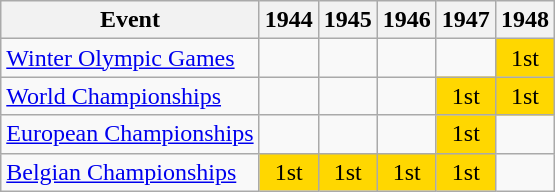<table class="wikitable">
<tr>
<th>Event</th>
<th>1944</th>
<th>1945</th>
<th>1946</th>
<th>1947</th>
<th>1948</th>
</tr>
<tr>
<td><a href='#'>Winter Olympic Games</a></td>
<td></td>
<td></td>
<td></td>
<td></td>
<td align="center" bgcolor="gold">1st</td>
</tr>
<tr>
<td><a href='#'>World Championships</a></td>
<td></td>
<td></td>
<td></td>
<td align="center" bgcolor="gold">1st</td>
<td align="center" bgcolor="gold">1st</td>
</tr>
<tr>
<td><a href='#'>European Championships</a></td>
<td></td>
<td></td>
<td></td>
<td align="center" bgcolor="gold">1st</td>
<td></td>
</tr>
<tr>
<td><a href='#'>Belgian Championships</a></td>
<td align="center" bgcolor="gold">1st</td>
<td align="center" bgcolor="gold">1st</td>
<td align="center" bgcolor="gold">1st</td>
<td align="center" bgcolor="gold">1st</td>
<td></td>
</tr>
</table>
